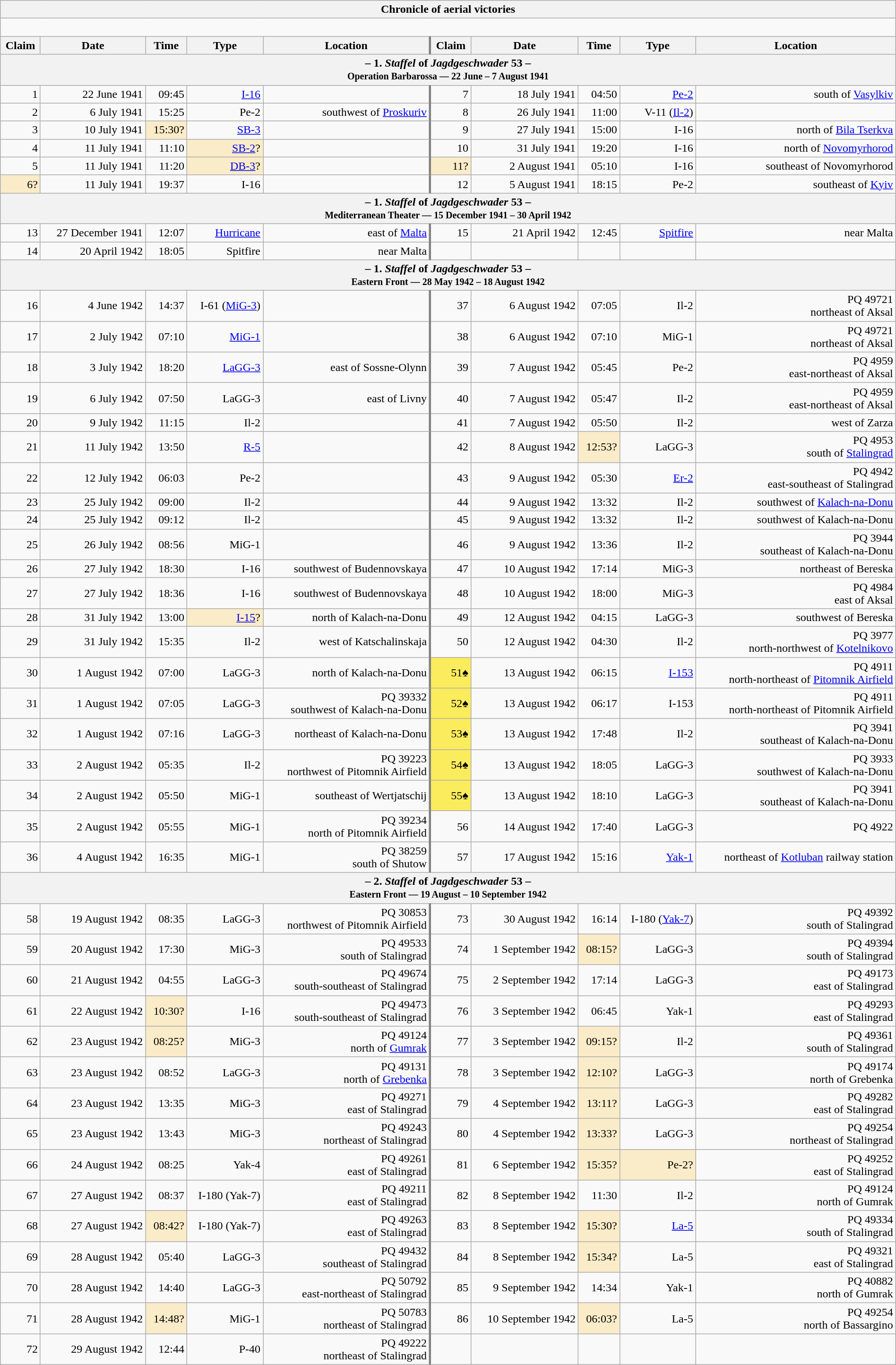<table class="wikitable plainrowheaders collapsible" style="margin-left: auto; margin-right: auto; border: none; text-align:right; width: 100%;">
<tr>
<th colspan="10">Chronicle of aerial victories</th>
</tr>
<tr>
<td colspan="10" style="text-align: left;"><br>
</td>
</tr>
<tr>
<th scope="col">Claim</th>
<th scope="col">Date</th>
<th scope="col">Time</th>
<th scope="col" width="100px">Type</th>
<th scope="col">Location</th>
<th scope="col" style="border-left: 3px solid grey;">Claim</th>
<th scope="col">Date</th>
<th scope="col">Time</th>
<th scope="col" width="100px">Type</th>
<th scope="col">Location</th>
</tr>
<tr>
<th colspan="10">– 1. <em>Staffel</em> of <em>Jagdgeschwader</em> 53 –<br><small>Operation Barbarossa — 22 June – 7 August 1941</small></th>
</tr>
<tr>
<td>1</td>
<td>22 June 1941</td>
<td>09:45</td>
<td><a href='#'>I-16</a></td>
<td></td>
<td style="border-left: 3px solid grey;">7</td>
<td>18 July 1941</td>
<td>04:50</td>
<td><a href='#'>Pe-2</a></td>
<td>south of <a href='#'>Vasylkiv</a></td>
</tr>
<tr>
<td>2</td>
<td>6 July 1941</td>
<td>15:25</td>
<td>Pe-2</td>
<td> southwest of <a href='#'>Proskuriv</a></td>
<td style="border-left: 3px solid grey;">8</td>
<td>26 July 1941</td>
<td>11:00</td>
<td>V-11 (<a href='#'>Il-2</a>)</td>
<td></td>
</tr>
<tr>
<td>3</td>
<td>10 July 1941</td>
<td style="background:#faecc8">15:30?</td>
<td><a href='#'>SB-3</a></td>
<td></td>
<td style="border-left: 3px solid grey;">9</td>
<td>27 July 1941</td>
<td>15:00</td>
<td>I-16</td>
<td>north of <a href='#'>Bila Tserkva</a></td>
</tr>
<tr>
<td>4</td>
<td>11 July 1941</td>
<td>11:10</td>
<td style="background:#faecc8"><a href='#'>SB-2</a>?</td>
<td></td>
<td style="border-left: 3px solid grey;">10</td>
<td>31 July 1941</td>
<td>19:20</td>
<td>I-16</td>
<td>north of <a href='#'>Novomyrhorod</a></td>
</tr>
<tr>
<td>5</td>
<td>11 July 1941</td>
<td>11:20</td>
<td style="background:#faecc8"><a href='#'>DB-3</a>?</td>
<td></td>
<td style="border-left: 3px solid grey; background:#faecc8">11?</td>
<td>2 August 1941</td>
<td>05:10</td>
<td>I-16</td>
<td> southeast of Novomyrhorod</td>
</tr>
<tr>
<td style="background:#faecc8">6?</td>
<td>11 July 1941</td>
<td>19:37</td>
<td>I-16</td>
<td></td>
<td style="border-left: 3px solid grey;">12</td>
<td>5 August 1941</td>
<td>18:15</td>
<td>Pe-2</td>
<td>southeast of <a href='#'>Kyiv</a></td>
</tr>
<tr>
<th colspan="10">– 1. <em>Staffel</em> of <em>Jagdgeschwader</em> 53 –<br><small>Mediterranean Theater — 15 December 1941 – 30 April 1942</small></th>
</tr>
<tr>
<td>13</td>
<td>27 December 1941</td>
<td>12:07</td>
<td><a href='#'>Hurricane</a></td>
<td> east of <a href='#'>Malta</a></td>
<td style="border-left: 3px solid grey;">15</td>
<td>21 April 1942</td>
<td>12:45</td>
<td><a href='#'>Spitfire</a></td>
<td>near Malta</td>
</tr>
<tr>
<td>14</td>
<td>20 April 1942</td>
<td>18:05</td>
<td>Spitfire</td>
<td>near Malta</td>
<td style="border-left: 3px solid grey;"></td>
<td></td>
<td></td>
<td></td>
<td></td>
</tr>
<tr>
<th colspan="10">– 1. <em>Staffel</em> of <em>Jagdgeschwader</em> 53 –<br><small>Eastern Front — 28 May 1942 – 18 August 1942</small></th>
</tr>
<tr>
<td>16</td>
<td>4 June 1942</td>
<td>14:37</td>
<td>I-61 (<a href='#'>MiG-3</a>)</td>
<td></td>
<td style="border-left: 3px solid grey;">37</td>
<td>6 August 1942</td>
<td>07:05</td>
<td>Il-2</td>
<td>PQ 49721<br> northeast of Aksal</td>
</tr>
<tr>
<td>17</td>
<td>2 July 1942</td>
<td>07:10</td>
<td><a href='#'>MiG-1</a></td>
<td></td>
<td style="border-left: 3px solid grey;">38</td>
<td>6 August 1942</td>
<td>07:10</td>
<td>MiG-1</td>
<td>PQ 49721<br> northeast of Aksal</td>
</tr>
<tr>
<td>18</td>
<td>3 July 1942</td>
<td>18:20</td>
<td><a href='#'>LaGG-3</a></td>
<td> east of Sossne-Olynn</td>
<td style="border-left: 3px solid grey;">39</td>
<td>7 August 1942</td>
<td>05:45</td>
<td>Pe-2</td>
<td>PQ 4959<br> east-northeast of Aksal</td>
</tr>
<tr>
<td>19</td>
<td>6 July 1942</td>
<td>07:50</td>
<td>LaGG-3</td>
<td> east of Livny</td>
<td style="border-left: 3px solid grey;">40</td>
<td>7 August 1942</td>
<td>05:47</td>
<td>Il-2</td>
<td>PQ 4959<br> east-northeast of Aksal</td>
</tr>
<tr>
<td>20</td>
<td>9 July 1942</td>
<td>11:15</td>
<td>Il-2</td>
<td></td>
<td style="border-left: 3px solid grey;">41</td>
<td>7 August 1942</td>
<td>05:50</td>
<td>Il-2</td>
<td>west of Zarza</td>
</tr>
<tr>
<td>21</td>
<td>11 July 1942</td>
<td>13:50</td>
<td><a href='#'>R-5</a></td>
<td></td>
<td style="border-left: 3px solid grey;">42</td>
<td>8 August 1942</td>
<td style="background:#faecc8">12:53?</td>
<td>LaGG-3</td>
<td>PQ 4953<br> south of <a href='#'>Stalingrad</a></td>
</tr>
<tr>
<td>22</td>
<td>12 July 1942</td>
<td>06:03</td>
<td>Pe-2</td>
<td></td>
<td style="border-left: 3px solid grey;">43</td>
<td>9 August 1942</td>
<td>05:30</td>
<td><a href='#'>Er-2</a></td>
<td>PQ 4942<br> east-southeast of Stalingrad</td>
</tr>
<tr>
<td>23</td>
<td>25 July 1942</td>
<td>09:00</td>
<td>Il-2</td>
<td></td>
<td style="border-left: 3px solid grey;">44</td>
<td>9 August 1942</td>
<td>13:32</td>
<td>Il-2</td>
<td>southwest of <a href='#'>Kalach-na-Donu</a></td>
</tr>
<tr>
<td>24</td>
<td>25 July 1942</td>
<td>09:12</td>
<td>Il-2</td>
<td></td>
<td style="border-left: 3px solid grey;">45</td>
<td>9 August 1942</td>
<td>13:32</td>
<td>Il-2</td>
<td>southwest of Kalach-na-Donu</td>
</tr>
<tr>
<td>25</td>
<td>26 July 1942</td>
<td>08:56</td>
<td>MiG-1</td>
<td></td>
<td style="border-left: 3px solid grey;">46</td>
<td>9 August 1942</td>
<td>13:36</td>
<td>Il-2</td>
<td>PQ 3944<br> southeast of Kalach-na-Donu</td>
</tr>
<tr>
<td>26</td>
<td>27 July 1942</td>
<td>18:30</td>
<td>I-16</td>
<td> southwest of Budennovskaya</td>
<td style="border-left: 3px solid grey;">47</td>
<td>10 August 1942</td>
<td>17:14</td>
<td>MiG-3</td>
<td>northeast of Bereska</td>
</tr>
<tr>
<td>27</td>
<td>27 July 1942</td>
<td>18:36</td>
<td>I-16</td>
<td> southwest of Budennovskaya</td>
<td style="border-left: 3px solid grey;">48</td>
<td>10 August 1942</td>
<td>18:00</td>
<td>MiG-3</td>
<td>PQ 4984<br> east of Aksal</td>
</tr>
<tr>
<td>28</td>
<td>31 July 1942</td>
<td>13:00</td>
<td style="background:#faecc8"><a href='#'>I-15</a>?</td>
<td> north of Kalach-na-Donu</td>
<td style="border-left: 3px solid grey;">49</td>
<td>12 August 1942</td>
<td>04:15</td>
<td>LaGG-3</td>
<td>southwest of Bereska</td>
</tr>
<tr>
<td>29</td>
<td>31 July 1942</td>
<td>15:35</td>
<td>Il-2</td>
<td> west of Katschalinskaja</td>
<td style="border-left: 3px solid grey;">50</td>
<td>12 August 1942</td>
<td>04:30</td>
<td>Il-2</td>
<td>PQ 3977<br> north-northwest of <a href='#'>Kotelnikovo</a></td>
</tr>
<tr>
<td>30</td>
<td>1 August 1942</td>
<td>07:00</td>
<td>LaGG-3</td>
<td>north of Kalach-na-Donu</td>
<td style="border-left: 3px solid grey; background:#fbec5d;">51♠</td>
<td>13 August 1942</td>
<td>06:15</td>
<td><a href='#'>I-153</a></td>
<td>PQ 4911<br> north-northeast of <a href='#'>Pitomnik Airfield</a></td>
</tr>
<tr>
<td>31</td>
<td>1 August 1942</td>
<td>07:05</td>
<td>LaGG-3</td>
<td>PQ 39332<br> southwest of Kalach-na-Donu</td>
<td style="border-left: 3px solid grey; background:#fbec5d;">52♠</td>
<td>13 August 1942</td>
<td>06:17</td>
<td>I-153</td>
<td>PQ 4911<br> north-northeast of Pitomnik Airfield</td>
</tr>
<tr>
<td>32</td>
<td>1 August 1942</td>
<td>07:16</td>
<td>LaGG-3</td>
<td>northeast of Kalach-na-Donu</td>
<td style="border-left: 3px solid grey; background:#fbec5d;">53♠</td>
<td>13 August 1942</td>
<td>17:48</td>
<td>Il-2</td>
<td>PQ 3941<br> southeast of Kalach-na-Donu</td>
</tr>
<tr>
<td>33</td>
<td>2 August 1942</td>
<td>05:35</td>
<td>Il-2</td>
<td>PQ 39223<br> northwest of Pitomnik Airfield</td>
<td style="border-left: 3px solid grey; background:#fbec5d;">54♠</td>
<td>13 August 1942</td>
<td>18:05</td>
<td>LaGG-3</td>
<td>PQ 3933<br> southwest of Kalach-na-Donu</td>
</tr>
<tr>
<td>34</td>
<td>2 August 1942</td>
<td>05:50</td>
<td>MiG-1</td>
<td>southeast of Wertjatschij</td>
<td style="border-left: 3px solid grey; background:#fbec5d;">55♠</td>
<td>13 August 1942</td>
<td>18:10</td>
<td>LaGG-3</td>
<td>PQ 3941<br> southeast of Kalach-na-Donu</td>
</tr>
<tr>
<td>35</td>
<td>2 August 1942</td>
<td>05:55</td>
<td>MiG-1</td>
<td>PQ 39234<br> north of Pitomnik Airfield</td>
<td style="border-left: 3px solid grey;">56</td>
<td>14 August 1942</td>
<td>17:40</td>
<td>LaGG-3</td>
<td>PQ 4922</td>
</tr>
<tr>
<td>36</td>
<td>4 August 1942</td>
<td>16:35</td>
<td>MiG-1</td>
<td>PQ 38259<br> south of Shutow</td>
<td style="border-left: 3px solid grey;">57</td>
<td>17 August 1942</td>
<td>15:16</td>
<td><a href='#'>Yak-1</a></td>
<td>northeast of <a href='#'>Kotluban</a> railway station</td>
</tr>
<tr>
<th colspan="10">– 2. <em>Staffel</em> of <em>Jagdgeschwader</em> 53 –<br><small>Eastern Front — 19 August – 10 September 1942</small></th>
</tr>
<tr>
<td>58</td>
<td>19 August 1942</td>
<td>08:35</td>
<td>LaGG-3</td>
<td>PQ 30853<br> northwest of Pitomnik Airfield</td>
<td style="border-left: 3px solid grey;">73</td>
<td>30 August 1942</td>
<td>16:14</td>
<td>I-180 (<a href='#'>Yak-7</a>)</td>
<td>PQ 49392<br> south of Stalingrad</td>
</tr>
<tr>
<td>59</td>
<td>20 August 1942</td>
<td>17:30</td>
<td>MiG-3</td>
<td>PQ 49533<br> south of Stalingrad</td>
<td style="border-left: 3px solid grey;">74</td>
<td>1 September 1942</td>
<td style="background:#faecc8">08:15?</td>
<td>LaGG-3</td>
<td>PQ 49394<br> south of Stalingrad</td>
</tr>
<tr>
<td>60</td>
<td>21 August 1942</td>
<td>04:55</td>
<td>LaGG-3</td>
<td>PQ 49674<br> south-southeast of Stalingrad</td>
<td style="border-left: 3px solid grey;">75</td>
<td>2 September 1942</td>
<td>17:14</td>
<td>LaGG-3</td>
<td>PQ 49173<br> east of Stalingrad</td>
</tr>
<tr>
<td>61</td>
<td>22 August 1942</td>
<td style="background:#faecc8">10:30?</td>
<td>I-16</td>
<td>PQ 49473<br> south-southeast of Stalingrad</td>
<td style="border-left: 3px solid grey;">76</td>
<td>3 September 1942</td>
<td>06:45</td>
<td>Yak-1</td>
<td>PQ 49293<br> east of Stalingrad</td>
</tr>
<tr>
<td>62</td>
<td>23 August 1942</td>
<td style="background:#faecc8">08:25?</td>
<td>MiG-3</td>
<td>PQ 49124<br> north of <a href='#'>Gumrak</a></td>
<td style="border-left: 3px solid grey;">77</td>
<td>3 September 1942</td>
<td style="background:#faecc8">09:15?</td>
<td>Il-2</td>
<td>PQ 49361<br> south of Stalingrad</td>
</tr>
<tr>
<td>63</td>
<td>23 August 1942</td>
<td>08:52</td>
<td>LaGG-3</td>
<td>PQ 49131<br> north of <a href='#'>Grebenka</a></td>
<td style="border-left: 3px solid grey;">78</td>
<td>3 September 1942</td>
<td style="background:#faecc8">12:10?</td>
<td>LaGG-3</td>
<td>PQ 49174<br> north of Grebenka</td>
</tr>
<tr>
<td>64</td>
<td>23 August 1942</td>
<td>13:35</td>
<td>MiG-3</td>
<td>PQ 49271<br> east of Stalingrad</td>
<td style="border-left: 3px solid grey;">79</td>
<td>4 September 1942</td>
<td style="background:#faecc8">13:11?</td>
<td>LaGG-3</td>
<td>PQ 49282<br> east of Stalingrad</td>
</tr>
<tr>
<td>65</td>
<td>23 August 1942</td>
<td>13:43</td>
<td>MiG-3</td>
<td>PQ 49243<br> northeast of Stalingrad</td>
<td style="border-left: 3px solid grey;">80</td>
<td>4 September 1942</td>
<td style="background:#faecc8">13:33?</td>
<td>LaGG-3</td>
<td>PQ 49254<br> northeast of Stalingrad</td>
</tr>
<tr>
<td>66</td>
<td>24 August 1942</td>
<td>08:25</td>
<td>Yak-4</td>
<td>PQ 49261<br> east of Stalingrad</td>
<td style="border-left: 3px solid grey;">81</td>
<td>6 September 1942</td>
<td style="background:#faecc8">15:35?</td>
<td style="background:#faecc8">Pe-2?</td>
<td>PQ 49252<br> east of Stalingrad</td>
</tr>
<tr>
<td>67</td>
<td>27 August 1942</td>
<td>08:37</td>
<td>I-180 (Yak-7)</td>
<td>PQ 49211<br> east of Stalingrad</td>
<td style="border-left: 3px solid grey;">82</td>
<td>8 September 1942</td>
<td>11:30</td>
<td>Il-2</td>
<td>PQ 49124<br> north of Gumrak</td>
</tr>
<tr>
<td>68</td>
<td>27 August 1942</td>
<td style="background:#faecc8">08:42?</td>
<td>I-180 (Yak-7)</td>
<td>PQ 49263<br> east of Stalingrad</td>
<td style="border-left: 3px solid grey;">83</td>
<td>8 September 1942</td>
<td style="background:#faecc8">15:30?</td>
<td><a href='#'>La-5</a></td>
<td>PQ 49334<br> south of Stalingrad</td>
</tr>
<tr>
<td>69</td>
<td>28 August 1942</td>
<td>05:40</td>
<td>LaGG-3</td>
<td>PQ 49432<br> southeast of Stalingrad</td>
<td style="border-left: 3px solid grey;">84</td>
<td>8 September 1942</td>
<td style="background:#faecc8">15:34?</td>
<td>La-5</td>
<td>PQ 49321<br> east of Stalingrad</td>
</tr>
<tr>
<td>70</td>
<td>28 August 1942</td>
<td>14:40</td>
<td>LaGG-3</td>
<td>PQ 50792<br> east-northeast of Stalingrad</td>
<td style="border-left: 3px solid grey;">85</td>
<td>9 September 1942</td>
<td>14:34</td>
<td>Yak-1</td>
<td>PQ 40882<br> north of Gumrak</td>
</tr>
<tr>
<td>71</td>
<td>28 August 1942</td>
<td style="background:#faecc8">14:48?</td>
<td>MiG-1</td>
<td>PQ 50783<br> northeast of Stalingrad</td>
<td style="border-left: 3px solid grey;">86</td>
<td>10 September 1942</td>
<td style="background:#faecc8">06:03?</td>
<td>La-5</td>
<td>PQ 49254<br> north of Bassargino</td>
</tr>
<tr>
<td>72</td>
<td>29 August 1942</td>
<td>12:44</td>
<td>P-40</td>
<td>PQ 49222<br> northeast of Stalingrad</td>
<td style="border-left: 3px solid grey;"></td>
<td></td>
<td></td>
<td></td>
<td></td>
</tr>
</table>
